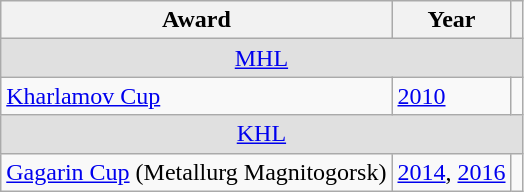<table class="wikitable">
<tr>
<th>Award</th>
<th>Year</th>
<th></th>
</tr>
<tr ALIGN="center" bgcolor="#e0e0e0">
<td colspan="3"><a href='#'>MHL</a></td>
</tr>
<tr>
<td><a href='#'>Kharlamov Cup</a></td>
<td><a href='#'>2010</a></td>
<td></td>
</tr>
<tr ALIGN="center" bgcolor="#e0e0e0">
<td colspan="3"><a href='#'>KHL</a></td>
</tr>
<tr>
<td><a href='#'>Gagarin Cup</a> (Metallurg Magnitogorsk)</td>
<td><a href='#'>2014</a>, <a href='#'>2016</a></td>
<td></td>
</tr>
</table>
